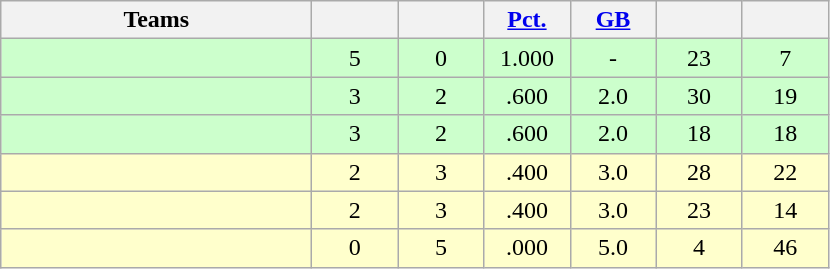<table class = "wikitable" style = "text-align:center;">
<tr>
<th width = 200px>Teams</th>
<th width = 50px></th>
<th width = 50px></th>
<th width = 50px><a href='#'> Pct.</a></th>
<th width = 50px><a href='#'> GB</a></th>
<th width = 50px></th>
<th width = 50px></th>
</tr>
<tr style = "background-color:#ccffcc">
<td align = "left"></td>
<td>5</td>
<td>0</td>
<td>1.000</td>
<td>-</td>
<td>23</td>
<td>7</td>
</tr>
<tr style = "background-color:#ccffcc">
<td align = "left"></td>
<td>3</td>
<td>2</td>
<td>.600</td>
<td>2.0</td>
<td>30</td>
<td>19</td>
</tr>
<tr style = "background-color:#ccffcc">
<td align = "left"></td>
<td>3</td>
<td>2</td>
<td>.600</td>
<td>2.0</td>
<td>18</td>
<td>18</td>
</tr>
<tr style = "background-color:#ffffcc">
<td align = "left"></td>
<td>2</td>
<td>3</td>
<td>.400</td>
<td>3.0</td>
<td>28</td>
<td>22</td>
</tr>
<tr style = "background-color:#ffffcc">
<td align = "left"></td>
<td>2</td>
<td>3</td>
<td>.400</td>
<td>3.0</td>
<td>23</td>
<td>14</td>
</tr>
<tr style = "background-color:#ffffcc">
<td align = "left"></td>
<td>0</td>
<td>5</td>
<td>.000</td>
<td>5.0</td>
<td>4</td>
<td>46</td>
</tr>
</table>
